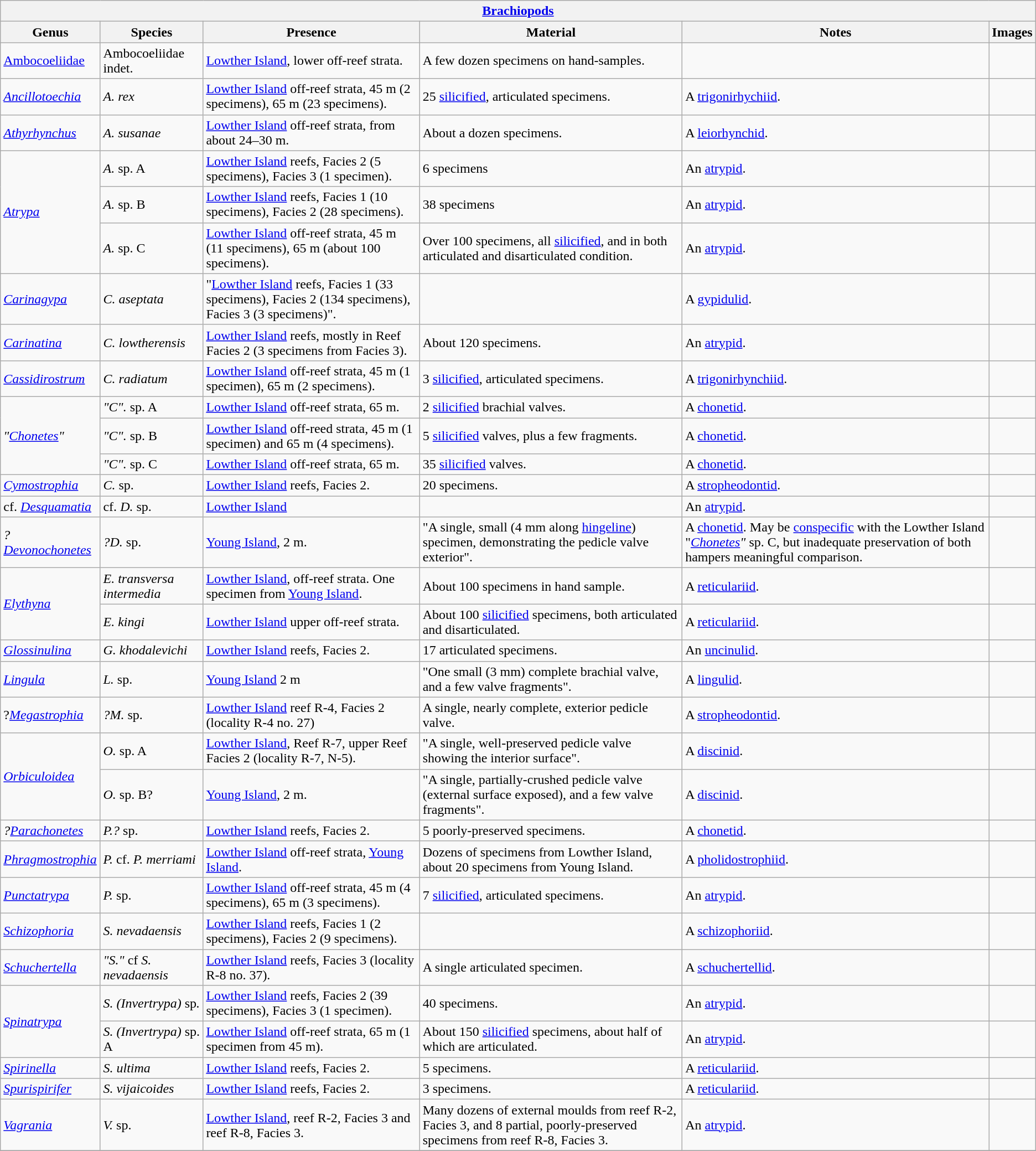<table class="wikitable" align="center">
<tr>
<th colspan="6" align="center"><strong><a href='#'>Brachiopods</a></strong></th>
</tr>
<tr>
<th>Genus</th>
<th>Species</th>
<th>Presence</th>
<th><strong>Material</strong></th>
<th>Notes</th>
<th>Images</th>
</tr>
<tr>
<td><a href='#'>Ambocoeliidae</a></td>
<td>Ambocoeliidae indet.</td>
<td><a href='#'>Lowther Island</a>, lower off-reef strata.</td>
<td>A few dozen specimens on hand-samples.</td>
<td></td>
<td></td>
</tr>
<tr>
<td><em><a href='#'>Ancillotoechia</a></em></td>
<td><em>A. rex</em></td>
<td><a href='#'>Lowther Island</a> off-reef strata, 45 m (2 specimens), 65 m (23 specimens).</td>
<td>25 <a href='#'>silicified</a>, articulated specimens.</td>
<td>A <a href='#'>trigonirhychiid</a>.</td>
<td></td>
</tr>
<tr>
<td><em><a href='#'>Athyrhynchus</a></em></td>
<td><em>A. susanae</em></td>
<td><a href='#'>Lowther Island</a> off-reef strata, from about 24–30 m.</td>
<td>About a dozen specimens.</td>
<td>A <a href='#'>leiorhynchid</a>.</td>
<td></td>
</tr>
<tr>
<td rowspan=3><em><a href='#'>Atrypa</a></em></td>
<td><em>A.</em> sp. A</td>
<td><a href='#'>Lowther Island</a> reefs, Facies 2 (5 specimens), Facies 3 (1 specimen).</td>
<td>6 specimens</td>
<td>An <a href='#'>atrypid</a>.</td>
<td></td>
</tr>
<tr>
<td><em>A.</em> sp. B</td>
<td><a href='#'>Lowther Island</a> reefs, Facies 1 (10 specimens), Facies 2 (28 specimens).</td>
<td>38 specimens</td>
<td>An <a href='#'>atrypid</a>.</td>
<td></td>
</tr>
<tr>
<td><em>A.</em> sp. C</td>
<td><a href='#'>Lowther Island</a> off-reef strata, 45 m (11 specimens), 65 m (about 100 specimens).</td>
<td>Over 100 specimens, all <a href='#'>silicified</a>, and in both articulated and disarticulated condition.</td>
<td>An <a href='#'>atrypid</a>.</td>
<td></td>
</tr>
<tr>
<td><em><a href='#'>Carinagypa</a></em></td>
<td><em>C. aseptata</em></td>
<td>"<a href='#'>Lowther Island</a> reefs, Facies 1 (33 specimens), Facies 2 (134 specimens), Facies 3 (3 specimens)".</td>
<td></td>
<td>A <a href='#'>gypidulid</a>.</td>
<td></td>
</tr>
<tr>
<td><em><a href='#'>Carinatina</a></em></td>
<td><em>C. lowtherensis</em></td>
<td><a href='#'>Lowther Island</a> reefs, mostly in Reef Facies 2 (3 specimens from Facies 3).</td>
<td>About 120 specimens.</td>
<td>An <a href='#'>atrypid</a>.</td>
<td></td>
</tr>
<tr>
<td><em><a href='#'>Cassidirostrum</a></em></td>
<td><em>C. radiatum</em></td>
<td><a href='#'>Lowther Island</a> off-reef strata, 45 m (1 specimen), 65 m (2 specimens).</td>
<td>3 <a href='#'>silicified</a>, articulated specimens.</td>
<td>A <a href='#'>trigonirhynchiid</a>.</td>
<td></td>
</tr>
<tr>
<td rowspan=3><em>"<a href='#'>Chonetes</a>"</em></td>
<td><em>"C".</em> sp. A</td>
<td><a href='#'>Lowther Island</a> off-reef strata, 65 m.</td>
<td>2 <a href='#'>silicified</a> brachial valves.</td>
<td>A <a href='#'>chonetid</a>.</td>
<td></td>
</tr>
<tr>
<td><em>"C".</em> sp. B</td>
<td><a href='#'>Lowther Island</a> off-reed strata, 45 m (1 specimen) and 65 m (4 specimens).</td>
<td>5 <a href='#'>silicified</a> valves, plus a few fragments.</td>
<td>A <a href='#'>chonetid</a>.</td>
<td></td>
</tr>
<tr>
<td><em>"C".</em> sp. C</td>
<td><a href='#'>Lowther Island</a> off-reef strata, 65 m.</td>
<td>35 <a href='#'>silicified</a> valves.</td>
<td>A <a href='#'>chonetid</a>.</td>
<td></td>
</tr>
<tr>
<td><em><a href='#'>Cymostrophia</a></em></td>
<td><em>C.</em> sp.</td>
<td><a href='#'>Lowther Island</a> reefs, Facies 2.</td>
<td>20 specimens.</td>
<td>A <a href='#'>stropheodontid</a>.</td>
<td></td>
</tr>
<tr>
<td>cf. <em><a href='#'>Desquamatia</a></em></td>
<td>cf. <em>D.</em> sp.</td>
<td><a href='#'>Lowther Island</a></td>
<td></td>
<td>An <a href='#'>atrypid</a>.</td>
<td></td>
</tr>
<tr>
<td><em>?<a href='#'>Devonochonetes</a></em></td>
<td><em>?D.</em> sp.</td>
<td><a href='#'>Young Island</a>, 2 m.</td>
<td>"A single, small (4 mm along <a href='#'>hingeline</a>) specimen, demonstrating the pedicle valve exterior".</td>
<td>A <a href='#'>chonetid</a>. May be <a href='#'>conspecific</a> with the Lowther Island "<em><a href='#'>Chonetes</a>"</em> sp. C, but inadequate preservation of both hampers meaningful comparison.</td>
<td></td>
</tr>
<tr>
<td rowspan=2><em><a href='#'>Elythyna</a></em></td>
<td><em>E. transversa intermedia</em></td>
<td><a href='#'>Lowther Island</a>, off-reef strata. One specimen from <a href='#'>Young Island</a>.</td>
<td>About 100 specimens in hand sample.</td>
<td>A <a href='#'>reticulariid</a>.</td>
<td></td>
</tr>
<tr>
<td><em>E. kingi</em></td>
<td><a href='#'>Lowther Island</a> upper off-reef strata.</td>
<td>About 100 <a href='#'>silicified</a> specimens, both articulated and disarticulated.</td>
<td>A <a href='#'>reticulariid</a>.</td>
<td></td>
</tr>
<tr>
<td><em><a href='#'>Glossinulina</a></em></td>
<td><em>G. khodalevichi</em></td>
<td><a href='#'>Lowther Island</a> reefs, Facies 2.</td>
<td>17 articulated specimens.</td>
<td>An <a href='#'>uncinulid</a>.</td>
<td></td>
</tr>
<tr>
<td><em><a href='#'>Lingula</a></em></td>
<td><em>L.</em> sp.</td>
<td><a href='#'>Young Island</a> 2 m</td>
<td>"One small (3 mm) complete brachial valve, and a few valve fragments".</td>
<td>A <a href='#'>lingulid</a>.</td>
<td></td>
</tr>
<tr>
<td>?<em><a href='#'>Megastrophia</a></em></td>
<td><em>?M.</em> sp.</td>
<td><a href='#'>Lowther Island</a> reef R-4, Facies 2 (locality R-4 no. 27)</td>
<td>A single, nearly complete, exterior pedicle valve.</td>
<td>A <a href='#'>stropheodontid</a>.</td>
<td></td>
</tr>
<tr>
<td rowspan=2><em><a href='#'>Orbiculoidea</a></em></td>
<td><em>O.</em> sp. A</td>
<td><a href='#'>Lowther Island</a>, Reef R-7, upper Reef Facies 2 (locality R-7, N-5).</td>
<td>"A single, well-preserved pedicle valve showing the interior surface".</td>
<td>A <a href='#'>discinid</a>.</td>
<td></td>
</tr>
<tr>
<td><em>O.</em> sp. B?</td>
<td><a href='#'>Young Island</a>, 2 m.</td>
<td>"A single, partially-crushed pedicle valve (external surface exposed), and a few valve fragments".</td>
<td>A <a href='#'>discinid</a>.</td>
<td></td>
</tr>
<tr>
<td><em>?<a href='#'>Parachonetes</a></em></td>
<td><em>P.?</em> sp.</td>
<td><a href='#'>Lowther Island</a> reefs, Facies 2.</td>
<td>5 poorly-preserved specimens.</td>
<td>A <a href='#'>chonetid</a>.</td>
<td></td>
</tr>
<tr>
<td><em><a href='#'>Phragmostrophia</a></em></td>
<td><em>P.</em> cf. <em>P. merriami</em></td>
<td><a href='#'>Lowther Island</a> off-reef strata, <a href='#'>Young Island</a>.</td>
<td>Dozens of specimens from Lowther Island, about 20 specimens from Young Island.</td>
<td>A <a href='#'>pholidostrophiid</a>.</td>
<td></td>
</tr>
<tr>
<td><em><a href='#'>Punctatrypa</a></em></td>
<td><em>P.</em> sp.</td>
<td><a href='#'>Lowther Island</a> off-reef strata, 45 m (4 specimens), 65 m (3 specimens).</td>
<td>7 <a href='#'>silicified</a>, articulated specimens.</td>
<td>An <a href='#'>atrypid</a>.</td>
<td></td>
</tr>
<tr>
<td><em><a href='#'>Schizophoria</a></em></td>
<td><em>S. nevadaensis</em></td>
<td><a href='#'>Lowther Island</a> reefs, Facies 1 (2 specimens), Facies 2 (9 specimens).</td>
<td></td>
<td>A <a href='#'>schizophoriid</a>.</td>
<td></td>
</tr>
<tr>
<td><em><a href='#'>Schuchertella</a></em></td>
<td><em>"S."</em> cf <em>S. nevadaensis</em></td>
<td><a href='#'>Lowther Island</a> reefs, Facies 3 (locality R-8 no. 37).</td>
<td>A single articulated specimen.</td>
<td>A <a href='#'>schuchertellid</a>.</td>
<td></td>
</tr>
<tr>
<td rowspan=2><em><a href='#'>Spinatrypa</a></em></td>
<td><em>S. (Invertrypa)</em> sp<em>.</em></td>
<td><a href='#'>Lowther Island</a> reefs, Facies 2 (39 specimens), Facies 3 (1 specimen).</td>
<td>40 specimens.</td>
<td>An <a href='#'>atrypid</a>.</td>
<td></td>
</tr>
<tr>
<td><em>S. (Invertrypa)</em> sp. A</td>
<td><a href='#'>Lowther Island</a> off-reef strata, 65 m (1 specimen from 45 m).</td>
<td>About 150 <a href='#'>silicified</a> specimens, about half of which are articulated.</td>
<td>An <a href='#'>atrypid</a>.</td>
<td></td>
</tr>
<tr>
<td><em><a href='#'>Spirinella</a></em></td>
<td><em>S. ultima</em></td>
<td><a href='#'>Lowther Island</a> reefs, Facies 2.</td>
<td>5 specimens.</td>
<td>A <a href='#'>reticulariid</a>.</td>
<td></td>
</tr>
<tr>
<td><em><a href='#'>Spurispirifer</a></em></td>
<td><em>S. vijaicoides</em></td>
<td><a href='#'>Lowther Island</a> reefs, Facies 2.</td>
<td>3 specimens.</td>
<td>A <a href='#'>reticulariid</a>.</td>
<td></td>
</tr>
<tr>
<td><em><a href='#'>Vagrania</a></em></td>
<td><em>V.</em> sp.</td>
<td><a href='#'>Lowther Island</a>, reef R-2, Facies 3 and reef R-8, Facies 3.</td>
<td>Many dozens of external moulds from reef R-2, Facies 3, and 8 partial, poorly-preserved specimens from reef R-8, Facies 3.</td>
<td>An <a href='#'>atrypid</a>.</td>
<td></td>
</tr>
<tr>
</tr>
</table>
